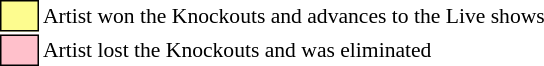<table class="toccolours" style="font-size: 90%; white-space: nowrap;">
<tr>
<td style="background:#fdfc8f; border:1px solid black;">      </td>
<td>Artist won the Knockouts and advances to the Live shows</td>
</tr>
<tr>
<td style="background:pink; border:1px solid black;">      </td>
<td>Artist lost the Knockouts and was eliminated</td>
</tr>
</table>
